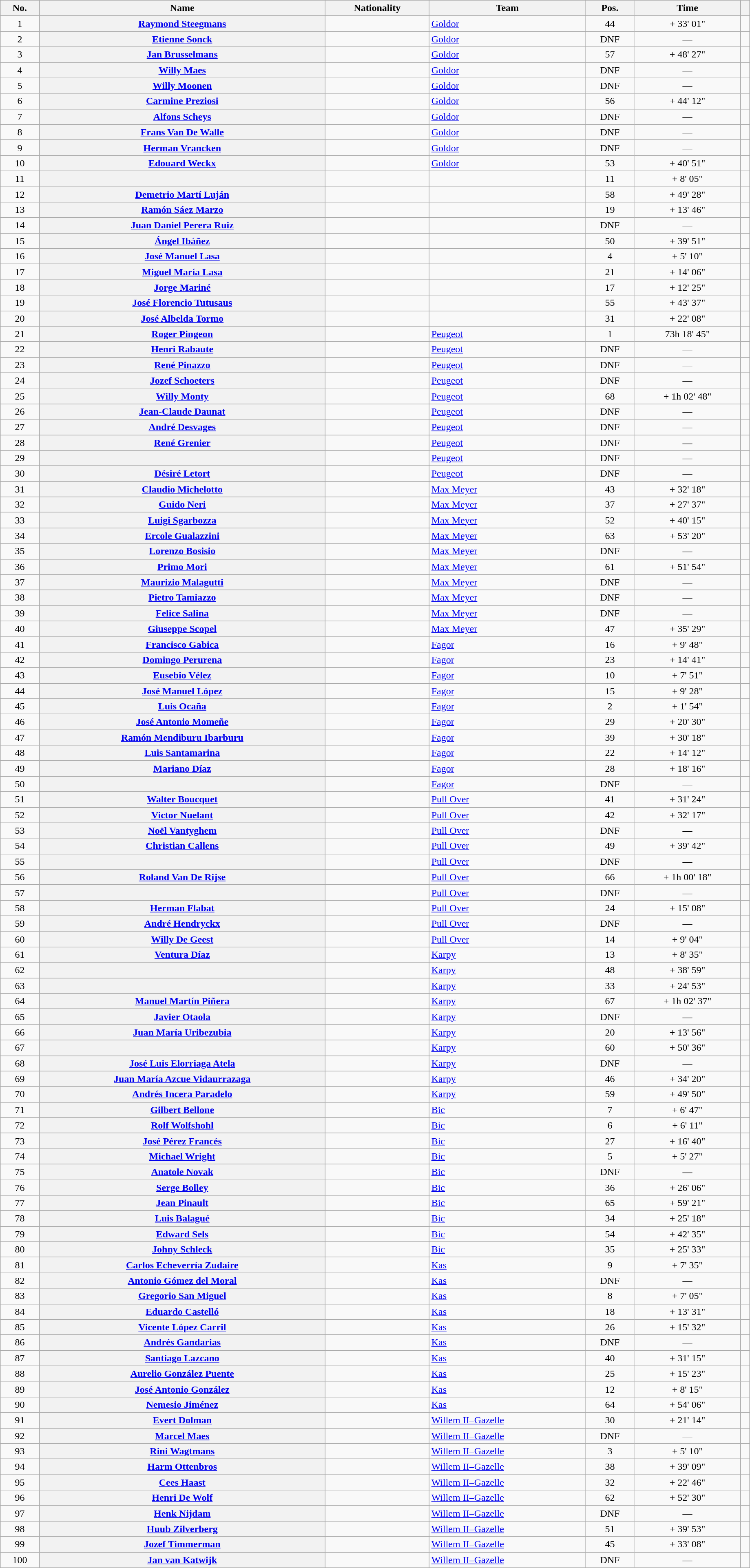<table class="wikitable plainrowheaders sortable" style="width:97%">
<tr>
<th scope="col">No.</th>
<th scope="col">Name</th>
<th scope="col">Nationality</th>
<th scope="col">Team</th>
<th scope="col" data-sort-type="number">Pos.</th>
<th scope="col" data-sort-type="number">Time</th>
<th scope="col" class="unsortable"></th>
</tr>
<tr>
<td style="text-align:center;">1</td>
<th scope="row"><a href='#'>Raymond Steegmans</a></th>
<td></td>
<td><a href='#'>Goldor</a></td>
<td style="text-align:center;">44</td>
<td style="text-align:center;" data-sort-value="44">+ 33' 01"</td>
<td style="text-align:center;"></td>
</tr>
<tr>
<td style="text-align:center;">2</td>
<th scope="row"><a href='#'>Etienne Sonck</a></th>
<td></td>
<td><a href='#'>Goldor</a></td>
<td style="text-align:center;" data-sort-value="69">DNF</td>
<td style="text-align:center;" data-sort-value="69">—</td>
<td style="text-align:center;"></td>
</tr>
<tr>
<td style="text-align:center;">3</td>
<th scope="row"><a href='#'>Jan Brusselmans</a></th>
<td></td>
<td><a href='#'>Goldor</a></td>
<td style="text-align:center;">57</td>
<td style="text-align:center;" data-sort-value="57">+ 48' 27"</td>
<td style="text-align:center;"></td>
</tr>
<tr>
<td style="text-align:center;">4</td>
<th scope="row"><a href='#'>Willy Maes</a></th>
<td></td>
<td><a href='#'>Goldor</a></td>
<td style="text-align:center;" data-sort-value="69">DNF</td>
<td style="text-align:center;" data-sort-value="69">—</td>
<td style="text-align:center;"></td>
</tr>
<tr>
<td style="text-align:center;">5</td>
<th scope="row"><a href='#'>Willy Moonen</a></th>
<td></td>
<td><a href='#'>Goldor</a></td>
<td style="text-align:center;" data-sort-value="69">DNF</td>
<td style="text-align:center;" data-sort-value="69">—</td>
<td style="text-align:center;"></td>
</tr>
<tr>
<td style="text-align:center;">6</td>
<th scope="row"><a href='#'>Carmine Preziosi</a></th>
<td></td>
<td><a href='#'>Goldor</a></td>
<td style="text-align:center;">56</td>
<td style="text-align:center;" data-sort-value="56">+ 44' 12"</td>
<td style="text-align:center;"></td>
</tr>
<tr>
<td style="text-align:center;">7</td>
<th scope="row"><a href='#'>Alfons Scheys</a></th>
<td></td>
<td><a href='#'>Goldor</a></td>
<td style="text-align:center;" data-sort-value="69">DNF</td>
<td style="text-align:center;" data-sort-value="69">—</td>
<td style="text-align:center;"></td>
</tr>
<tr>
<td style="text-align:center;">8</td>
<th scope="row"><a href='#'>Frans Van De Walle</a></th>
<td></td>
<td><a href='#'>Goldor</a></td>
<td style="text-align:center;" data-sort-value="69">DNF</td>
<td style="text-align:center;" data-sort-value="69">—</td>
<td style="text-align:center;"></td>
</tr>
<tr>
<td style="text-align:center;">9</td>
<th scope="row"><a href='#'>Herman Vrancken</a></th>
<td></td>
<td><a href='#'>Goldor</a></td>
<td style="text-align:center;" data-sort-value="69">DNF</td>
<td style="text-align:center;" data-sort-value="69">—</td>
<td style="text-align:center;"></td>
</tr>
<tr>
<td style="text-align:center;">10</td>
<th scope="row"><a href='#'>Edouard Weckx</a></th>
<td></td>
<td><a href='#'>Goldor</a></td>
<td style="text-align:center;">53</td>
<td style="text-align:center;" data-sort-value="53">+ 40' 51"</td>
<td style="text-align:center;"></td>
</tr>
<tr>
<td style="text-align:center;">11</td>
<th scope="row"></th>
<td></td>
<td></td>
<td style="text-align:center;">11</td>
<td style="text-align:center;" data-sort-value="11">+ 8' 05"</td>
<td style="text-align:center;"></td>
</tr>
<tr>
<td style="text-align:center;">12</td>
<th scope="row"><a href='#'>Demetrio Martí Luján</a></th>
<td></td>
<td></td>
<td style="text-align:center;">58</td>
<td style="text-align:center;" data-sort-value="58">+ 49' 28"</td>
<td style="text-align:center;"></td>
</tr>
<tr>
<td style="text-align:center;">13</td>
<th scope="row"><a href='#'>Ramón Sáez Marzo</a></th>
<td></td>
<td></td>
<td style="text-align:center;">19</td>
<td style="text-align:center;" data-sort-value="19">+ 13' 46"</td>
<td style="text-align:center;"></td>
</tr>
<tr>
<td style="text-align:center;">14</td>
<th scope="row"><a href='#'>Juan Daniel Perera Ruiz</a></th>
<td></td>
<td></td>
<td style="text-align:center;" data-sort-value="69">DNF</td>
<td style="text-align:center;" data-sort-value="69">—</td>
<td style="text-align:center;"></td>
</tr>
<tr>
<td style="text-align:center;">15</td>
<th scope="row"><a href='#'>Ángel Ibáñez</a></th>
<td></td>
<td></td>
<td style="text-align:center;">50</td>
<td style="text-align:center;" data-sort-value="50">+ 39' 51"</td>
<td style="text-align:center;"></td>
</tr>
<tr>
<td style="text-align:center;">16</td>
<th scope="row"><a href='#'>José Manuel Lasa</a></th>
<td></td>
<td></td>
<td style="text-align:center;">4</td>
<td style="text-align:center;" data-sort-value="4">+ 5' 10"</td>
<td style="text-align:center;"></td>
</tr>
<tr>
<td style="text-align:center;">17</td>
<th scope="row"><a href='#'>Miguel María Lasa</a></th>
<td></td>
<td></td>
<td style="text-align:center;">21</td>
<td style="text-align:center;" data-sort-value="21">+ 14' 06"</td>
<td style="text-align:center;"></td>
</tr>
<tr>
<td style="text-align:center;">18</td>
<th scope="row"><a href='#'>Jorge Mariné</a></th>
<td></td>
<td></td>
<td style="text-align:center;">17</td>
<td style="text-align:center;" data-sort-value="17">+ 12' 25"</td>
<td style="text-align:center;"></td>
</tr>
<tr>
<td style="text-align:center;">19</td>
<th scope="row"><a href='#'>José Florencio Tutusaus</a></th>
<td></td>
<td></td>
<td style="text-align:center;">55</td>
<td style="text-align:center;" data-sort-value="55">+ 43' 37"</td>
<td style="text-align:center;"></td>
</tr>
<tr>
<td style="text-align:center;">20</td>
<th scope="row"><a href='#'>José Albelda Tormo</a></th>
<td></td>
<td></td>
<td style="text-align:center;">31</td>
<td style="text-align:center;" data-sort-value="31">+ 22' 08"</td>
<td style="text-align:center;"></td>
</tr>
<tr>
<td style="text-align:center;">21</td>
<th scope="row"><a href='#'>Roger Pingeon</a></th>
<td></td>
<td><a href='#'>Peugeot</a></td>
<td style="text-align:center;">1</td>
<td style="text-align:center;" data-sort-value="1">73h 18' 45"</td>
<td style="text-align:center;"></td>
</tr>
<tr>
<td style="text-align:center;">22</td>
<th scope="row"><a href='#'>Henri Rabaute</a></th>
<td></td>
<td><a href='#'>Peugeot</a></td>
<td style="text-align:center;" data-sort-value="69">DNF</td>
<td style="text-align:center;" data-sort-value="69">—</td>
<td style="text-align:center;"></td>
</tr>
<tr>
<td style="text-align:center;">23</td>
<th scope="row"><a href='#'>René Pinazzo</a></th>
<td></td>
<td><a href='#'>Peugeot</a></td>
<td style="text-align:center;" data-sort-value="69">DNF</td>
<td style="text-align:center;" data-sort-value="69">—</td>
<td style="text-align:center;"></td>
</tr>
<tr>
<td style="text-align:center;">24</td>
<th scope="row"><a href='#'>Jozef Schoeters</a></th>
<td></td>
<td><a href='#'>Peugeot</a></td>
<td style="text-align:center;" data-sort-value="69">DNF</td>
<td style="text-align:center;" data-sort-value="69">—</td>
<td style="text-align:center;"></td>
</tr>
<tr>
<td style="text-align:center;">25</td>
<th scope="row"><a href='#'>Willy Monty</a></th>
<td></td>
<td><a href='#'>Peugeot</a></td>
<td style="text-align:center;">68</td>
<td style="text-align:center;" data-sort-value="68">+ 1h 02' 48"</td>
<td style="text-align:center;"></td>
</tr>
<tr>
<td style="text-align:center;">26</td>
<th scope="row"><a href='#'>Jean-Claude Daunat</a></th>
<td></td>
<td><a href='#'>Peugeot</a></td>
<td style="text-align:center;" data-sort-value="69">DNF</td>
<td style="text-align:center;" data-sort-value="69">—</td>
<td style="text-align:center;"></td>
</tr>
<tr>
<td style="text-align:center;">27</td>
<th scope="row"><a href='#'>André Desvages</a></th>
<td></td>
<td><a href='#'>Peugeot</a></td>
<td style="text-align:center;" data-sort-value="69">DNF</td>
<td style="text-align:center;" data-sort-value="69">—</td>
<td style="text-align:center;"></td>
</tr>
<tr>
<td style="text-align:center;">28</td>
<th scope="row"><a href='#'>René Grenier</a></th>
<td></td>
<td><a href='#'>Peugeot</a></td>
<td style="text-align:center;" data-sort-value="69">DNF</td>
<td style="text-align:center;" data-sort-value="69">—</td>
<td style="text-align:center;"></td>
</tr>
<tr>
<td style="text-align:center;">29</td>
<th scope="row"></th>
<td></td>
<td><a href='#'>Peugeot</a></td>
<td style="text-align:center;" data-sort-value="69">DNF</td>
<td style="text-align:center;" data-sort-value="69">—</td>
<td style="text-align:center;"></td>
</tr>
<tr>
<td style="text-align:center;">30</td>
<th scope="row"><a href='#'>Désiré Letort</a></th>
<td></td>
<td><a href='#'>Peugeot</a></td>
<td style="text-align:center;" data-sort-value="69">DNF</td>
<td style="text-align:center;" data-sort-value="69">—</td>
<td style="text-align:center;"></td>
</tr>
<tr>
<td style="text-align:center;">31</td>
<th scope="row"><a href='#'>Claudio Michelotto</a></th>
<td></td>
<td><a href='#'>Max Meyer</a></td>
<td style="text-align:center;">43</td>
<td style="text-align:center;" data-sort-value="43">+ 32' 18"</td>
<td style="text-align:center;"></td>
</tr>
<tr>
<td style="text-align:center;">32</td>
<th scope="row"><a href='#'>Guido Neri</a></th>
<td></td>
<td><a href='#'>Max Meyer</a></td>
<td style="text-align:center;">37</td>
<td style="text-align:center;" data-sort-value="37">+ 27' 37"</td>
<td style="text-align:center;"></td>
</tr>
<tr>
<td style="text-align:center;">33</td>
<th scope="row"><a href='#'>Luigi Sgarbozza</a></th>
<td></td>
<td><a href='#'>Max Meyer</a></td>
<td style="text-align:center;">52</td>
<td style="text-align:center;" data-sort-value="52">+ 40' 15"</td>
<td style="text-align:center;"></td>
</tr>
<tr>
<td style="text-align:center;">34</td>
<th scope="row"><a href='#'>Ercole Gualazzini</a></th>
<td></td>
<td><a href='#'>Max Meyer</a></td>
<td style="text-align:center;">63</td>
<td style="text-align:center;" data-sort-value="63">+ 53' 20"</td>
<td style="text-align:center;"></td>
</tr>
<tr>
<td style="text-align:center;">35</td>
<th scope="row"><a href='#'>Lorenzo Bosisio</a></th>
<td></td>
<td><a href='#'>Max Meyer</a></td>
<td style="text-align:center;" data-sort-value="69">DNF</td>
<td style="text-align:center;" data-sort-value="69">—</td>
<td style="text-align:center;"></td>
</tr>
<tr>
<td style="text-align:center;">36</td>
<th scope="row"><a href='#'>Primo Mori</a></th>
<td></td>
<td><a href='#'>Max Meyer</a></td>
<td style="text-align:center;">61</td>
<td style="text-align:center;" data-sort-value="61">+ 51' 54"</td>
<td style="text-align:center;"></td>
</tr>
<tr>
<td style="text-align:center;">37</td>
<th scope="row"><a href='#'>Maurizio Malagutti</a></th>
<td></td>
<td><a href='#'>Max Meyer</a></td>
<td style="text-align:center;" data-sort-value="69">DNF</td>
<td style="text-align:center;" data-sort-value="69">—</td>
<td style="text-align:center;"></td>
</tr>
<tr>
<td style="text-align:center;">38</td>
<th scope="row"><a href='#'>Pietro Tamiazzo</a></th>
<td></td>
<td><a href='#'>Max Meyer</a></td>
<td style="text-align:center;" data-sort-value="69">DNF</td>
<td style="text-align:center;" data-sort-value="69">—</td>
<td style="text-align:center;"></td>
</tr>
<tr>
<td style="text-align:center;">39</td>
<th scope="row"><a href='#'>Felice Salina</a></th>
<td></td>
<td><a href='#'>Max Meyer</a></td>
<td style="text-align:center;" data-sort-value="69">DNF</td>
<td style="text-align:center;" data-sort-value="69">—</td>
<td style="text-align:center;"></td>
</tr>
<tr>
<td style="text-align:center;">40</td>
<th scope="row"><a href='#'>Giuseppe Scopel</a></th>
<td></td>
<td><a href='#'>Max Meyer</a></td>
<td style="text-align:center;">47</td>
<td style="text-align:center;" data-sort-value="47">+ 35' 29"</td>
<td style="text-align:center;"></td>
</tr>
<tr>
<td style="text-align:center;">41</td>
<th scope="row"><a href='#'>Francisco Gabica</a></th>
<td></td>
<td><a href='#'>Fagor</a></td>
<td style="text-align:center;">16</td>
<td style="text-align:center;" data-sort-value="16">+ 9' 48"</td>
<td style="text-align:center;"></td>
</tr>
<tr>
<td style="text-align:center;">42</td>
<th scope="row"><a href='#'>Domingo Perurena</a></th>
<td></td>
<td><a href='#'>Fagor</a></td>
<td style="text-align:center;">23</td>
<td style="text-align:center;" data-sort-value="23">+ 14' 41"</td>
<td style="text-align:center;"></td>
</tr>
<tr>
<td style="text-align:center;">43</td>
<th scope="row"><a href='#'>Eusebio Vélez</a></th>
<td></td>
<td><a href='#'>Fagor</a></td>
<td style="text-align:center;">10</td>
<td style="text-align:center;" data-sort-value="10">+ 7' 51"</td>
<td style="text-align:center;"></td>
</tr>
<tr>
<td style="text-align:center;">44</td>
<th scope="row"><a href='#'>José Manuel López</a></th>
<td></td>
<td><a href='#'>Fagor</a></td>
<td style="text-align:center;">15</td>
<td style="text-align:center;" data-sort-value="15">+ 9' 28"</td>
<td style="text-align:center;"></td>
</tr>
<tr>
<td style="text-align:center;">45</td>
<th scope="row"><a href='#'>Luis Ocaña</a></th>
<td></td>
<td><a href='#'>Fagor</a></td>
<td style="text-align:center;">2</td>
<td style="text-align:center;" data-sort-value="2">+ 1' 54"</td>
<td style="text-align:center;"></td>
</tr>
<tr>
<td style="text-align:center;">46</td>
<th scope="row"><a href='#'>José Antonio Momeñe</a></th>
<td></td>
<td><a href='#'>Fagor</a></td>
<td style="text-align:center;">29</td>
<td style="text-align:center;" data-sort-value="29">+ 20' 30"</td>
<td style="text-align:center;"></td>
</tr>
<tr>
<td style="text-align:center;">47</td>
<th scope="row"><a href='#'>Ramón Mendiburu Ibarburu</a></th>
<td></td>
<td><a href='#'>Fagor</a></td>
<td style="text-align:center;">39</td>
<td style="text-align:center;" data-sort-value="39">+ 30' 18"</td>
<td style="text-align:center;"></td>
</tr>
<tr>
<td style="text-align:center;">48</td>
<th scope="row"><a href='#'>Luis Santamarina</a></th>
<td></td>
<td><a href='#'>Fagor</a></td>
<td style="text-align:center;">22</td>
<td style="text-align:center;" data-sort-value="22">+ 14' 12"</td>
<td style="text-align:center;"></td>
</tr>
<tr>
<td style="text-align:center;">49</td>
<th scope="row"><a href='#'>Mariano Díaz</a></th>
<td></td>
<td><a href='#'>Fagor</a></td>
<td style="text-align:center;">28</td>
<td style="text-align:center;" data-sort-value="28">+ 18' 16"</td>
<td style="text-align:center;"></td>
</tr>
<tr>
<td style="text-align:center;">50</td>
<th scope="row"></th>
<td></td>
<td><a href='#'>Fagor</a></td>
<td style="text-align:center;" data-sort-value="69">DNF</td>
<td style="text-align:center;" data-sort-value="69">—</td>
<td style="text-align:center;"></td>
</tr>
<tr>
<td style="text-align:center;">51</td>
<th scope="row"><a href='#'>Walter Boucquet</a></th>
<td></td>
<td><a href='#'>Pull Over</a></td>
<td style="text-align:center;">41</td>
<td style="text-align:center;" data-sort-value="41">+ 31' 24"</td>
<td style="text-align:center;"></td>
</tr>
<tr>
<td style="text-align:center;">52</td>
<th scope="row"><a href='#'>Victor Nuelant</a></th>
<td></td>
<td><a href='#'>Pull Over</a></td>
<td style="text-align:center;">42</td>
<td style="text-align:center;" data-sort-value="42">+ 32' 17"</td>
<td style="text-align:center;"></td>
</tr>
<tr>
<td style="text-align:center;">53</td>
<th scope="row"><a href='#'>Noël Vantyghem</a></th>
<td></td>
<td><a href='#'>Pull Over</a></td>
<td style="text-align:center;" data-sort-value="69">DNF</td>
<td style="text-align:center;" data-sort-value="69">—</td>
<td style="text-align:center;"></td>
</tr>
<tr>
<td style="text-align:center;">54</td>
<th scope="row"><a href='#'>Christian Callens</a></th>
<td></td>
<td><a href='#'>Pull Over</a></td>
<td style="text-align:center;">49</td>
<td style="text-align:center;" data-sort-value="49">+ 39' 42"</td>
<td style="text-align:center;"></td>
</tr>
<tr>
<td style="text-align:center;">55</td>
<th scope="row"></th>
<td></td>
<td><a href='#'>Pull Over</a></td>
<td style="text-align:center;" data-sort-value="69">DNF</td>
<td style="text-align:center;" data-sort-value="69">—</td>
<td style="text-align:center;"></td>
</tr>
<tr>
<td style="text-align:center;">56</td>
<th scope="row"><a href='#'>Roland Van De Rijse</a></th>
<td></td>
<td><a href='#'>Pull Over</a></td>
<td style="text-align:center;">66</td>
<td style="text-align:center;" data-sort-value="66">+ 1h 00' 18"</td>
<td style="text-align:center;"></td>
</tr>
<tr>
<td style="text-align:center;">57</td>
<th scope="row"></th>
<td></td>
<td><a href='#'>Pull Over</a></td>
<td style="text-align:center;" data-sort-value="69">DNF</td>
<td style="text-align:center;" data-sort-value="69">—</td>
<td style="text-align:center;"></td>
</tr>
<tr>
<td style="text-align:center;">58</td>
<th scope="row"><a href='#'>Herman Flabat</a></th>
<td></td>
<td><a href='#'>Pull Over</a></td>
<td style="text-align:center;">24</td>
<td style="text-align:center;" data-sort-value="24">+ 15' 08"</td>
<td style="text-align:center;"></td>
</tr>
<tr>
<td style="text-align:center;">59</td>
<th scope="row"><a href='#'>André Hendryckx</a></th>
<td></td>
<td><a href='#'>Pull Over</a></td>
<td style="text-align:center;" data-sort-value="69">DNF</td>
<td style="text-align:center;" data-sort-value="69">—</td>
<td style="text-align:center;"></td>
</tr>
<tr>
<td style="text-align:center;">60</td>
<th scope="row"><a href='#'>Willy De Geest</a></th>
<td></td>
<td><a href='#'>Pull Over</a></td>
<td style="text-align:center;">14</td>
<td style="text-align:center;" data-sort-value="14">+ 9' 04"</td>
<td style="text-align:center;"></td>
</tr>
<tr>
<td style="text-align:center;">61</td>
<th scope="row"><a href='#'>Ventura Díaz</a></th>
<td></td>
<td><a href='#'>Karpy</a></td>
<td style="text-align:center;">13</td>
<td style="text-align:center;" data-sort-value="13">+ 8' 35"</td>
<td style="text-align:center;"></td>
</tr>
<tr>
<td style="text-align:center;">62</td>
<th scope="row"></th>
<td></td>
<td><a href='#'>Karpy</a></td>
<td style="text-align:center;">48</td>
<td style="text-align:center;" data-sort-value="48">+ 38' 59"</td>
<td style="text-align:center;"></td>
</tr>
<tr>
<td style="text-align:center;">63</td>
<th scope="row"></th>
<td></td>
<td><a href='#'>Karpy</a></td>
<td style="text-align:center;">33</td>
<td style="text-align:center;" data-sort-value="33">+ 24' 53"</td>
<td style="text-align:center;"></td>
</tr>
<tr>
<td style="text-align:center;">64</td>
<th scope="row"><a href='#'>Manuel Martín Piñera</a></th>
<td></td>
<td><a href='#'>Karpy</a></td>
<td style="text-align:center;">67</td>
<td style="text-align:center;" data-sort-value="67">+ 1h 02' 37"</td>
<td style="text-align:center;"></td>
</tr>
<tr>
<td style="text-align:center;">65</td>
<th scope="row"><a href='#'>Javier Otaola</a></th>
<td></td>
<td><a href='#'>Karpy</a></td>
<td style="text-align:center;" data-sort-value="69">DNF</td>
<td style="text-align:center;" data-sort-value="69">—</td>
<td style="text-align:center;"></td>
</tr>
<tr>
<td style="text-align:center;">66</td>
<th scope="row"><a href='#'>Juan María Uribezubia</a></th>
<td></td>
<td><a href='#'>Karpy</a></td>
<td style="text-align:center;">20</td>
<td style="text-align:center;" data-sort-value="20">+ 13' 56"</td>
<td style="text-align:center;"></td>
</tr>
<tr>
<td style="text-align:center;">67</td>
<th scope="row"></th>
<td></td>
<td><a href='#'>Karpy</a></td>
<td style="text-align:center;">60</td>
<td style="text-align:center;" data-sort-value="60">+ 50' 36"</td>
<td style="text-align:center;"></td>
</tr>
<tr>
<td style="text-align:center;">68</td>
<th scope="row"><a href='#'>José Luis Elorriaga Atela</a></th>
<td></td>
<td><a href='#'>Karpy</a></td>
<td style="text-align:center;" data-sort-value="69">DNF</td>
<td style="text-align:center;" data-sort-value="69">—</td>
<td style="text-align:center;"></td>
</tr>
<tr>
<td style="text-align:center;">69</td>
<th scope="row"><a href='#'>Juan María Azcue Vidaurrazaga</a></th>
<td></td>
<td><a href='#'>Karpy</a></td>
<td style="text-align:center;">46</td>
<td style="text-align:center;" data-sort-value="46">+ 34' 20"</td>
<td style="text-align:center;"></td>
</tr>
<tr>
<td style="text-align:center;">70</td>
<th scope="row"><a href='#'>Andrés Incera Paradelo</a></th>
<td></td>
<td><a href='#'>Karpy</a></td>
<td style="text-align:center;">59</td>
<td style="text-align:center;" data-sort-value="59">+ 49' 50"</td>
<td style="text-align:center;"></td>
</tr>
<tr>
<td style="text-align:center;">71</td>
<th scope="row"><a href='#'>Gilbert Bellone</a></th>
<td></td>
<td><a href='#'>Bic</a></td>
<td style="text-align:center;">7</td>
<td style="text-align:center;" data-sort-value="7">+ 6' 47"</td>
<td style="text-align:center;"></td>
</tr>
<tr>
<td style="text-align:center;">72</td>
<th scope="row"><a href='#'>Rolf Wolfshohl</a></th>
<td></td>
<td><a href='#'>Bic</a></td>
<td style="text-align:center;">6</td>
<td style="text-align:center;" data-sort-value="6">+ 6' 11"</td>
<td style="text-align:center;"></td>
</tr>
<tr>
<td style="text-align:center;">73</td>
<th scope="row"><a href='#'>José Pérez Francés</a></th>
<td></td>
<td><a href='#'>Bic</a></td>
<td style="text-align:center;">27</td>
<td style="text-align:center;" data-sort-value="27">+ 16' 40"</td>
<td style="text-align:center;"></td>
</tr>
<tr>
<td style="text-align:center;">74</td>
<th scope="row"><a href='#'>Michael Wright</a></th>
<td></td>
<td><a href='#'>Bic</a></td>
<td style="text-align:center;">5</td>
<td style="text-align:center;" data-sort-value="5">+ 5' 27"</td>
<td style="text-align:center;"></td>
</tr>
<tr>
<td style="text-align:center;">75</td>
<th scope="row"><a href='#'>Anatole Novak</a></th>
<td></td>
<td><a href='#'>Bic</a></td>
<td style="text-align:center;" data-sort-value="69">DNF</td>
<td style="text-align:center;" data-sort-value="69">—</td>
<td style="text-align:center;"></td>
</tr>
<tr>
<td style="text-align:center;">76</td>
<th scope="row"><a href='#'>Serge Bolley</a></th>
<td></td>
<td><a href='#'>Bic</a></td>
<td style="text-align:center;">36</td>
<td style="text-align:center;" data-sort-value="36">+ 26' 06"</td>
<td style="text-align:center;"></td>
</tr>
<tr>
<td style="text-align:center;">77</td>
<th scope="row"><a href='#'>Jean Pinault</a></th>
<td></td>
<td><a href='#'>Bic</a></td>
<td style="text-align:center;">65</td>
<td style="text-align:center;" data-sort-value="65">+ 59' 21"</td>
<td style="text-align:center;"></td>
</tr>
<tr>
<td style="text-align:center;">78</td>
<th scope="row"><a href='#'>Luis Balagué</a></th>
<td></td>
<td><a href='#'>Bic</a></td>
<td style="text-align:center;">34</td>
<td style="text-align:center;" data-sort-value="34">+ 25' 18"</td>
<td style="text-align:center;"></td>
</tr>
<tr>
<td style="text-align:center;">79</td>
<th scope="row"><a href='#'>Edward Sels</a></th>
<td></td>
<td><a href='#'>Bic</a></td>
<td style="text-align:center;">54</td>
<td style="text-align:center;" data-sort-value="54">+ 42' 35"</td>
<td style="text-align:center;"></td>
</tr>
<tr>
<td style="text-align:center;">80</td>
<th scope="row"><a href='#'>Johny Schleck</a></th>
<td></td>
<td><a href='#'>Bic</a></td>
<td style="text-align:center;">35</td>
<td style="text-align:center;" data-sort-value="35">+ 25' 33"</td>
<td style="text-align:center;"></td>
</tr>
<tr>
<td style="text-align:center;">81</td>
<th scope="row"><a href='#'>Carlos Echeverría Zudaire</a></th>
<td></td>
<td><a href='#'>Kas</a></td>
<td style="text-align:center;">9</td>
<td style="text-align:center;" data-sort-value="9">+ 7' 35"</td>
<td style="text-align:center;"></td>
</tr>
<tr>
<td style="text-align:center;">82</td>
<th scope="row"><a href='#'>Antonio Gómez del Moral</a></th>
<td></td>
<td><a href='#'>Kas</a></td>
<td style="text-align:center;" data-sort-value="69">DNF</td>
<td style="text-align:center;" data-sort-value="69">—</td>
<td style="text-align:center;"></td>
</tr>
<tr>
<td style="text-align:center;">83</td>
<th scope="row"><a href='#'>Gregorio San Miguel</a></th>
<td></td>
<td><a href='#'>Kas</a></td>
<td style="text-align:center;">8</td>
<td style="text-align:center;" data-sort-value="8">+ 7' 05"</td>
<td style="text-align:center;"></td>
</tr>
<tr>
<td style="text-align:center;">84</td>
<th scope="row"><a href='#'>Eduardo Castelló</a></th>
<td></td>
<td><a href='#'>Kas</a></td>
<td style="text-align:center;">18</td>
<td style="text-align:center;" data-sort-value="18">+ 13' 31"</td>
<td style="text-align:center;"></td>
</tr>
<tr>
<td style="text-align:center;">85</td>
<th scope="row"><a href='#'>Vicente López Carril</a></th>
<td></td>
<td><a href='#'>Kas</a></td>
<td style="text-align:center;">26</td>
<td style="text-align:center;" data-sort-value="26">+ 15' 32"</td>
<td style="text-align:center;"></td>
</tr>
<tr>
<td style="text-align:center;">86</td>
<th scope="row"><a href='#'>Andrés Gandarias</a></th>
<td></td>
<td><a href='#'>Kas</a></td>
<td style="text-align:center;" data-sort-value="69">DNF</td>
<td style="text-align:center;" data-sort-value="69">—</td>
<td style="text-align:center;"></td>
</tr>
<tr>
<td style="text-align:center;">87</td>
<th scope="row"><a href='#'>Santiago Lazcano</a></th>
<td></td>
<td><a href='#'>Kas</a></td>
<td style="text-align:center;">40</td>
<td style="text-align:center;" data-sort-value="40">+ 31' 15"</td>
<td style="text-align:center;"></td>
</tr>
<tr>
<td style="text-align:center;">88</td>
<th scope="row"><a href='#'>Aurelio González Puente</a></th>
<td></td>
<td><a href='#'>Kas</a></td>
<td style="text-align:center;">25</td>
<td style="text-align:center;" data-sort-value="25">+ 15' 23"</td>
<td style="text-align:center;"></td>
</tr>
<tr>
<td style="text-align:center;">89</td>
<th scope="row"><a href='#'>José Antonio González</a></th>
<td></td>
<td><a href='#'>Kas</a></td>
<td style="text-align:center;">12</td>
<td style="text-align:center;" data-sort-value="12">+ 8' 15"</td>
<td style="text-align:center;"></td>
</tr>
<tr>
<td style="text-align:center;">90</td>
<th scope="row"><a href='#'>Nemesio Jiménez</a></th>
<td></td>
<td><a href='#'>Kas</a></td>
<td style="text-align:center;">64</td>
<td style="text-align:center;" data-sort-value="64">+ 54' 06"</td>
<td style="text-align:center;"></td>
</tr>
<tr>
<td style="text-align:center;">91</td>
<th scope="row"><a href='#'>Evert Dolman</a></th>
<td></td>
<td><a href='#'>Willem II–Gazelle</a></td>
<td style="text-align:center;">30</td>
<td style="text-align:center;" data-sort-value="30">+ 21' 14"</td>
<td style="text-align:center;"></td>
</tr>
<tr>
<td style="text-align:center;">92</td>
<th scope="row"><a href='#'>Marcel Maes</a></th>
<td></td>
<td><a href='#'>Willem II–Gazelle</a></td>
<td style="text-align:center;" data-sort-value="69">DNF</td>
<td style="text-align:center;" data-sort-value="69">—</td>
<td style="text-align:center;"></td>
</tr>
<tr>
<td style="text-align:center;">93</td>
<th scope="row"><a href='#'>Rini Wagtmans</a></th>
<td></td>
<td><a href='#'>Willem II–Gazelle</a></td>
<td style="text-align:center;">3</td>
<td style="text-align:center;" data-sort-value="3">+ 5' 10"</td>
<td style="text-align:center;"></td>
</tr>
<tr>
<td style="text-align:center;">94</td>
<th scope="row"><a href='#'>Harm Ottenbros</a></th>
<td></td>
<td><a href='#'>Willem II–Gazelle</a></td>
<td style="text-align:center;">38</td>
<td style="text-align:center;" data-sort-value="38">+ 39' 09"</td>
<td style="text-align:center;"></td>
</tr>
<tr>
<td style="text-align:center;">95</td>
<th scope="row"><a href='#'>Cees Haast</a></th>
<td></td>
<td><a href='#'>Willem II–Gazelle</a></td>
<td style="text-align:center;">32</td>
<td style="text-align:center;" data-sort-value="32">+ 22' 46"</td>
<td style="text-align:center;"></td>
</tr>
<tr>
<td style="text-align:center;">96</td>
<th scope="row"><a href='#'>Henri De Wolf</a></th>
<td></td>
<td><a href='#'>Willem II–Gazelle</a></td>
<td style="text-align:center;">62</td>
<td style="text-align:center;" data-sort-value="62">+ 52' 30"</td>
<td style="text-align:center;"></td>
</tr>
<tr>
<td style="text-align:center;">97</td>
<th scope="row"><a href='#'>Henk Nijdam</a></th>
<td></td>
<td><a href='#'>Willem II–Gazelle</a></td>
<td style="text-align:center;" data-sort-value="69">DNF</td>
<td style="text-align:center;" data-sort-value="69">—</td>
<td style="text-align:center;"></td>
</tr>
<tr>
<td style="text-align:center;">98</td>
<th scope="row"><a href='#'>Huub Zilverberg</a></th>
<td></td>
<td><a href='#'>Willem II–Gazelle</a></td>
<td style="text-align:center;">51</td>
<td style="text-align:center;" data-sort-value="51">+ 39' 53"</td>
<td style="text-align:center;"></td>
</tr>
<tr>
<td style="text-align:center;">99</td>
<th scope="row"><a href='#'>Jozef Timmerman</a></th>
<td></td>
<td><a href='#'>Willem II–Gazelle</a></td>
<td style="text-align:center;">45</td>
<td style="text-align:center;" data-sort-value="45">+ 33' 08"</td>
<td style="text-align:center;"></td>
</tr>
<tr>
<td style="text-align:center;">100</td>
<th scope="row"><a href='#'>Jan van Katwijk</a></th>
<td></td>
<td><a href='#'>Willem II–Gazelle</a></td>
<td style="text-align:center;" data-sort-value="69">DNF</td>
<td style="text-align:center;" data-sort-value="69">—</td>
<td style="text-align:center;"></td>
</tr>
</table>
